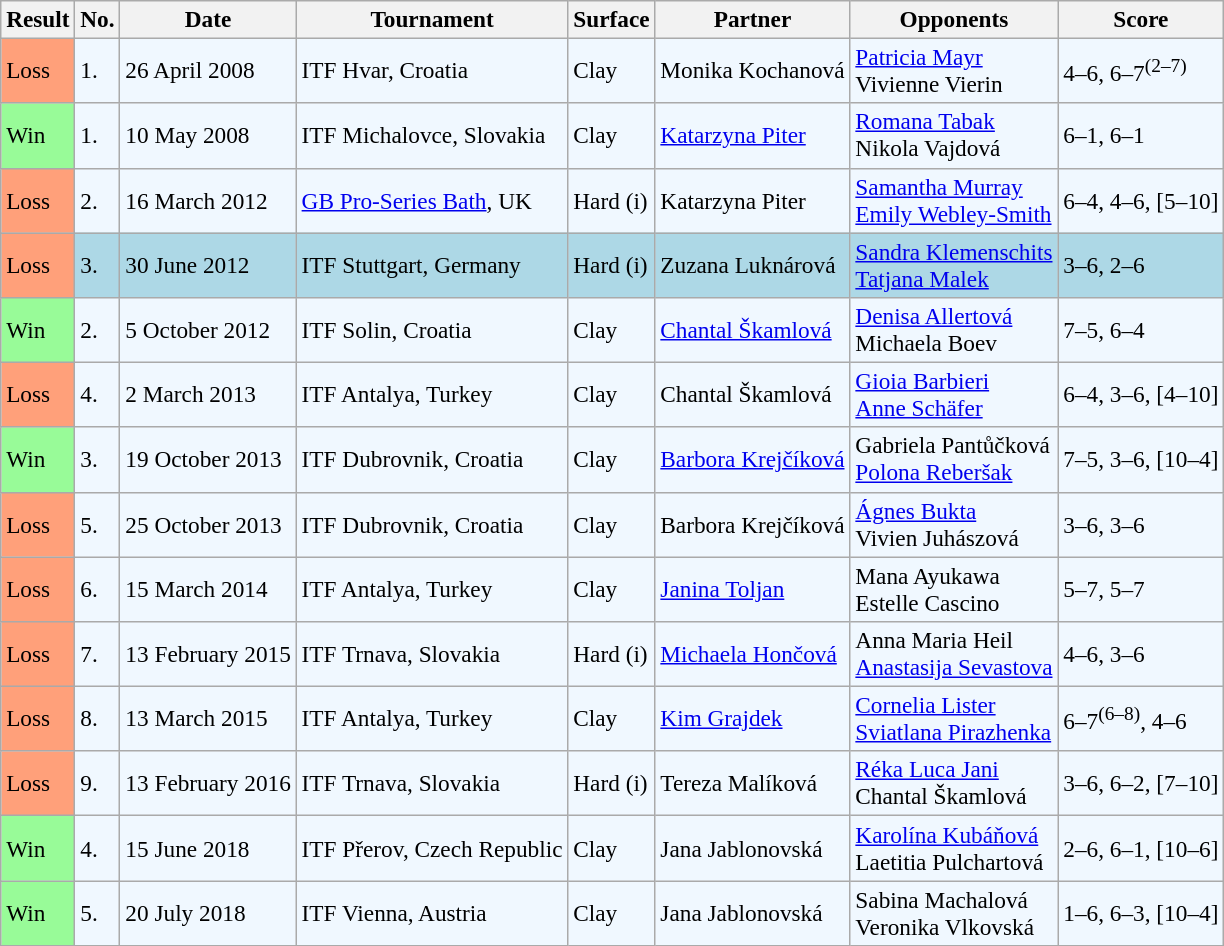<table class="sortable wikitable" style=font-size:97%>
<tr>
<th>Result</th>
<th>No.</th>
<th>Date</th>
<th>Tournament</th>
<th>Surface</th>
<th>Partner</th>
<th>Opponents</th>
<th class="unsortable">Score</th>
</tr>
<tr style="background:#f0f8ff;">
<td style="background:#ffa07a;">Loss</td>
<td>1.</td>
<td>26 April 2008</td>
<td>ITF Hvar, Croatia</td>
<td>Clay</td>
<td> Monika Kochanová</td>
<td> <a href='#'>Patricia Mayr</a> <br>  Vivienne Vierin</td>
<td>4–6, 6–7<sup>(2–7)</sup></td>
</tr>
<tr style="background:#f0f8ff;">
<td style="background:#98fb98;">Win</td>
<td>1.</td>
<td>10 May 2008</td>
<td>ITF Michalovce, Slovakia</td>
<td>Clay</td>
<td> <a href='#'>Katarzyna Piter</a></td>
<td> <a href='#'>Romana Tabak</a> <br>  Nikola Vajdová</td>
<td>6–1, 6–1</td>
</tr>
<tr style="background:#f0f8ff;">
<td style="background:#ffa07a;">Loss</td>
<td>2.</td>
<td>16 March 2012</td>
<td><a href='#'>GB Pro-Series Bath</a>, UK</td>
<td>Hard (i)</td>
<td> Katarzyna Piter</td>
<td> <a href='#'>Samantha Murray</a> <br>  <a href='#'>Emily Webley-Smith</a></td>
<td>6–4, 4–6, [5–10]</td>
</tr>
<tr style="background:lightblue;">
<td style="background:#ffa07a;">Loss</td>
<td>3.</td>
<td>30 June 2012</td>
<td>ITF Stuttgart, Germany</td>
<td>Hard (i)</td>
<td> Zuzana Luknárová</td>
<td> <a href='#'>Sandra Klemenschits</a> <br>  <a href='#'>Tatjana Malek</a></td>
<td>3–6, 2–6</td>
</tr>
<tr style="background:#f0f8ff;">
<td style="background:#98fb98;">Win</td>
<td>2.</td>
<td>5 October 2012</td>
<td>ITF Solin, Croatia</td>
<td>Clay</td>
<td> <a href='#'>Chantal Škamlová</a></td>
<td> <a href='#'>Denisa Allertová</a> <br>  Michaela Boev</td>
<td>7–5, 6–4</td>
</tr>
<tr style="background:#f0f8ff;">
<td style="background:#ffa07a;">Loss</td>
<td>4.</td>
<td>2 March 2013</td>
<td>ITF Antalya, Turkey</td>
<td>Clay</td>
<td> Chantal Škamlová</td>
<td> <a href='#'>Gioia Barbieri</a> <br>  <a href='#'>Anne Schäfer</a></td>
<td>6–4, 3–6, [4–10]</td>
</tr>
<tr style="background:#f0f8ff;">
<td style="background:#98fb98;">Win</td>
<td>3.</td>
<td>19 October 2013</td>
<td>ITF Dubrovnik, Croatia</td>
<td>Clay</td>
<td> <a href='#'>Barbora Krejčíková</a></td>
<td> Gabriela Pantůčková <br>  <a href='#'>Polona Reberšak</a></td>
<td>7–5, 3–6, [10–4]</td>
</tr>
<tr style="background:#f0f8ff;">
<td style="background:#ffa07a;">Loss</td>
<td>5.</td>
<td>25 October 2013</td>
<td>ITF Dubrovnik, Croatia</td>
<td>Clay</td>
<td> Barbora Krejčíková</td>
<td> <a href='#'>Ágnes Bukta</a> <br>  Vivien Juhászová</td>
<td>3–6, 3–6</td>
</tr>
<tr style="background:#f0f8ff;">
<td style="background:#ffa07a;">Loss</td>
<td>6.</td>
<td>15 March 2014</td>
<td>ITF Antalya, Turkey</td>
<td>Clay</td>
<td> <a href='#'>Janina Toljan</a></td>
<td> Mana Ayukawa <br>  Estelle Cascino</td>
<td>5–7, 5–7</td>
</tr>
<tr style="background:#f0f8ff;">
<td style="background:#ffa07a;">Loss</td>
<td>7.</td>
<td>13 February 2015</td>
<td>ITF Trnava, Slovakia</td>
<td>Hard (i)</td>
<td> <a href='#'>Michaela Hončová</a></td>
<td> Anna Maria Heil <br>  <a href='#'>Anastasija Sevastova</a></td>
<td>4–6, 3–6</td>
</tr>
<tr style="background:#f0f8ff;">
<td style="background:#ffa07a;">Loss</td>
<td>8.</td>
<td>13 March 2015</td>
<td>ITF Antalya, Turkey</td>
<td>Clay</td>
<td> <a href='#'>Kim Grajdek</a></td>
<td> <a href='#'>Cornelia Lister</a> <br>  <a href='#'>Sviatlana Pirazhenka</a></td>
<td>6–7<sup>(6–8)</sup>, 4–6</td>
</tr>
<tr style="background:#f0f8ff;">
<td style="background:#ffa07a;">Loss</td>
<td>9.</td>
<td>13 February 2016</td>
<td>ITF Trnava, Slovakia</td>
<td>Hard (i)</td>
<td> Tereza Malíková</td>
<td> <a href='#'>Réka Luca Jani</a> <br>  Chantal Škamlová</td>
<td>3–6, 6–2, [7–10]</td>
</tr>
<tr style="background:#f0f8ff;">
<td style="background:#98fb98;">Win</td>
<td>4.</td>
<td>15 June 2018</td>
<td>ITF Přerov, Czech Republic</td>
<td>Clay</td>
<td> Jana Jablonovská</td>
<td> <a href='#'>Karolína Kubáňová</a> <br>  Laetitia Pulchartová</td>
<td>2–6, 6–1, [10–6]</td>
</tr>
<tr style="background:#f0f8ff;">
<td style="background:#98fb98;">Win</td>
<td>5.</td>
<td>20 July 2018</td>
<td>ITF Vienna, Austria</td>
<td>Clay</td>
<td> Jana Jablonovská</td>
<td> Sabina Machalová <br>  Veronika Vlkovská</td>
<td>1–6, 6–3, [10–4]</td>
</tr>
</table>
